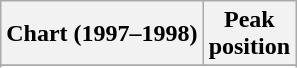<table class="wikitable sortable">
<tr>
<th align="left">Chart (1997–1998)</th>
<th align="center">Peak<br>position</th>
</tr>
<tr>
</tr>
<tr>
</tr>
<tr>
</tr>
</table>
